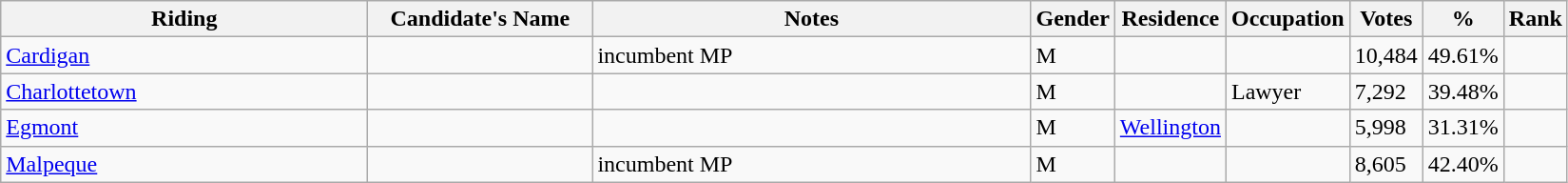<table class="wikitable sortable">
<tr>
<th style="width:250px;">Riding<br></th>
<th style="width:150px;">Candidate's Name</th>
<th style="width:300px;">Notes</th>
<th>Gender</th>
<th>Residence</th>
<th>Occupation</th>
<th>Votes</th>
<th>%</th>
<th>Rank</th>
</tr>
<tr>
<td><a href='#'>Cardigan</a></td>
<td></td>
<td>incumbent MP</td>
<td>M</td>
<td></td>
<td></td>
<td>10,484</td>
<td>49.61%</td>
<td></td>
</tr>
<tr>
<td><a href='#'>Charlottetown</a></td>
<td></td>
<td></td>
<td>M</td>
<td></td>
<td>Lawyer</td>
<td>7,292</td>
<td>39.48%</td>
<td></td>
</tr>
<tr>
<td><a href='#'>Egmont</a></td>
<td></td>
<td></td>
<td>M</td>
<td><a href='#'>Wellington</a></td>
<td></td>
<td>5,998</td>
<td>31.31%</td>
<td></td>
</tr>
<tr>
<td><a href='#'>Malpeque</a></td>
<td></td>
<td>incumbent MP</td>
<td>M</td>
<td></td>
<td></td>
<td>8,605</td>
<td>42.40%</td>
<td></td>
</tr>
</table>
